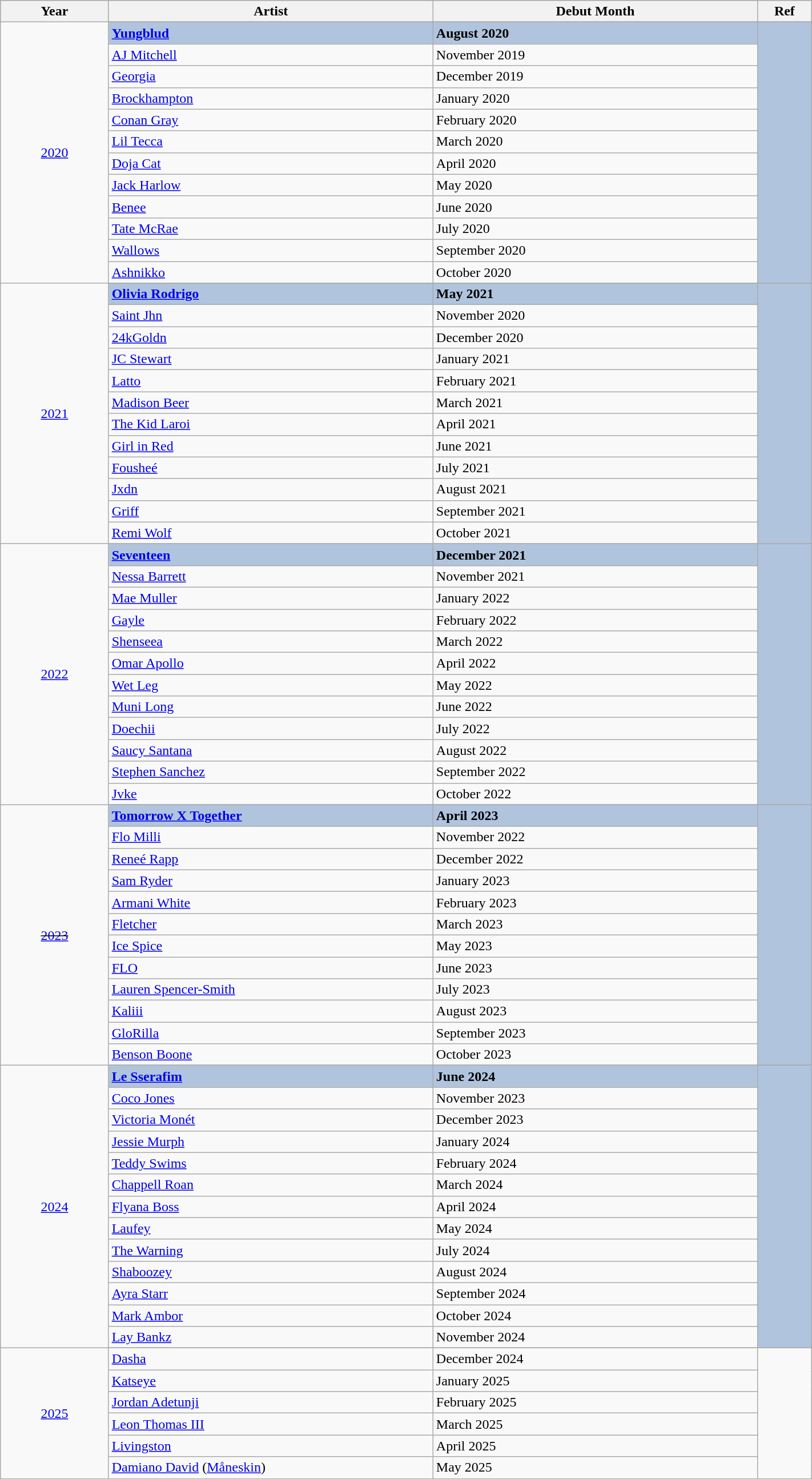<table class="wikitable" style="width:75%;">
<tr style="background:#bebebe;">
<th style="width:10%;">Year</th>
<th style="width:30%;">Artist</th>
<th style="width:30%;">Debut Month</th>
<th style="width:5%;">Ref</th>
</tr>
<tr>
<td rowspan="13" align="center"><a href='#'>2020</a></td>
</tr>
<tr style="background:#B0C4DE">
<td><strong><a href='#'>Yungblud</a></strong></td>
<td><strong>August 2020</strong></td>
<td rowspan="12" align="center"></td>
</tr>
<tr>
<td><a href='#'>AJ Mitchell</a></td>
<td>November 2019</td>
</tr>
<tr>
<td><a href='#'>Georgia</a></td>
<td>December 2019</td>
</tr>
<tr>
<td><a href='#'>Brockhampton</a></td>
<td>January 2020</td>
</tr>
<tr>
<td><a href='#'>Conan Gray</a></td>
<td>February 2020</td>
</tr>
<tr>
<td><a href='#'>Lil Tecca</a></td>
<td>March 2020</td>
</tr>
<tr>
<td><a href='#'>Doja Cat</a></td>
<td>April 2020</td>
</tr>
<tr>
<td><a href='#'>Jack Harlow</a></td>
<td>May 2020</td>
</tr>
<tr>
<td><a href='#'>Benee</a></td>
<td>June 2020</td>
</tr>
<tr>
<td><a href='#'>Tate McRae</a></td>
<td>July 2020</td>
</tr>
<tr>
<td><a href='#'>Wallows</a></td>
<td>September 2020</td>
</tr>
<tr>
<td><a href='#'>Ashnikko</a></td>
<td>October 2020</td>
</tr>
<tr>
<td rowspan="13" align="center"><a href='#'>2021</a></td>
</tr>
<tr style="background:#B0C4DE">
<td><strong><a href='#'>Olivia Rodrigo</a></strong></td>
<td><strong>May 2021</strong></td>
<td rowspan="12" align="center"></td>
</tr>
<tr>
<td><a href='#'>Saint Jhn</a></td>
<td>November 2020</td>
</tr>
<tr>
<td><a href='#'>24kGoldn</a></td>
<td>December 2020</td>
</tr>
<tr>
<td><a href='#'>JC Stewart</a></td>
<td>January 2021</td>
</tr>
<tr>
<td><a href='#'>Latto</a></td>
<td>February 2021</td>
</tr>
<tr>
<td><a href='#'>Madison Beer</a></td>
<td>March 2021</td>
</tr>
<tr>
<td><a href='#'>The Kid Laroi</a></td>
<td>April 2021</td>
</tr>
<tr>
<td><a href='#'>Girl in Red</a></td>
<td>June 2021</td>
</tr>
<tr>
<td><a href='#'>Fousheé</a></td>
<td>July 2021</td>
</tr>
<tr>
<td><a href='#'>Jxdn</a></td>
<td>August 2021</td>
</tr>
<tr>
<td><a href='#'>Griff</a></td>
<td>September 2021</td>
</tr>
<tr>
<td><a href='#'>Remi Wolf</a></td>
<td>October 2021</td>
</tr>
<tr>
<td rowspan="13" align="center"><a href='#'>2022</a></td>
</tr>
<tr style="background:#B0C4DE">
<td><strong><a href='#'>Seventeen</a></strong></td>
<td><strong>December 2021</strong></td>
<td rowspan="12" align="center"></td>
</tr>
<tr>
<td><a href='#'>Nessa Barrett</a></td>
<td>November 2021</td>
</tr>
<tr>
<td><a href='#'>Mae Muller</a></td>
<td>January 2022</td>
</tr>
<tr>
<td><a href='#'>Gayle</a></td>
<td>February 2022</td>
</tr>
<tr>
<td><a href='#'>Shenseea</a></td>
<td>March 2022</td>
</tr>
<tr>
<td><a href='#'>Omar Apollo</a></td>
<td>April 2022</td>
</tr>
<tr>
<td><a href='#'>Wet Leg</a></td>
<td>May 2022</td>
</tr>
<tr>
<td><a href='#'>Muni Long</a></td>
<td>June 2022</td>
</tr>
<tr>
<td><a href='#'>Doechii</a></td>
<td>July 2022</td>
</tr>
<tr>
<td><a href='#'>Saucy Santana</a></td>
<td>August 2022</td>
</tr>
<tr>
<td><a href='#'>Stephen Sanchez</a></td>
<td>September 2022</td>
</tr>
<tr>
<td><a href='#'>Jvke</a></td>
<td>October 2022</td>
</tr>
<tr>
<td rowspan="13" align="center"><s><a href='#'>2023</a></s> </td>
</tr>
<tr style="background:#B0C4DE">
<td><strong><a href='#'>Tomorrow X Together</a></strong></td>
<td><strong>April 2023</strong></td>
<td rowspan="12" align="center"></td>
</tr>
<tr>
<td><a href='#'>Flo Milli</a></td>
<td>November 2022</td>
</tr>
<tr>
<td><a href='#'>Reneé Rapp</a></td>
<td>December 2022</td>
</tr>
<tr>
<td><a href='#'>Sam Ryder</a></td>
<td>January 2023</td>
</tr>
<tr>
<td><a href='#'>Armani White</a></td>
<td>February 2023</td>
</tr>
<tr>
<td><a href='#'>Fletcher</a></td>
<td>March 2023</td>
</tr>
<tr>
<td><a href='#'>Ice Spice</a></td>
<td>May 2023</td>
</tr>
<tr>
<td><a href='#'>FLO</a></td>
<td>June 2023</td>
</tr>
<tr>
<td><a href='#'>Lauren Spencer-Smith</a></td>
<td>July 2023</td>
</tr>
<tr>
<td><a href='#'>Kaliii</a></td>
<td>August 2023</td>
</tr>
<tr>
<td><a href='#'>GloRilla</a></td>
<td>September 2023</td>
</tr>
<tr>
<td><a href='#'>Benson Boone</a></td>
<td>October 2023</td>
</tr>
<tr>
<td rowspan="14" align="center"><a href='#'>2024</a></td>
</tr>
<tr style="background:#B0C4DE">
<td><strong><a href='#'>Le Sserafim</a></strong></td>
<td><strong>June 2024</strong></td>
<td rowspan="14" align="center"></td>
</tr>
<tr>
<td><a href='#'>Coco Jones</a></td>
<td>November 2023</td>
</tr>
<tr>
<td><a href='#'>Victoria Monét</a></td>
<td>December 2023</td>
</tr>
<tr>
<td><a href='#'>Jessie Murph</a></td>
<td>January 2024</td>
</tr>
<tr>
<td><a href='#'>Teddy Swims</a></td>
<td>February 2024</td>
</tr>
<tr>
<td><a href='#'>Chappell Roan</a></td>
<td>March 2024</td>
</tr>
<tr>
<td><a href='#'>Flyana Boss</a></td>
<td>April 2024</td>
</tr>
<tr>
<td><a href='#'>Laufey</a></td>
<td>May 2024</td>
</tr>
<tr>
<td><a href='#'>The Warning</a></td>
<td>July 2024</td>
</tr>
<tr>
<td><a href='#'>Shaboozey</a></td>
<td>August 2024</td>
</tr>
<tr>
<td><a href='#'>Ayra Starr</a></td>
<td>September 2024</td>
</tr>
<tr>
<td><a href='#'>Mark Ambor</a></td>
<td>October 2024</td>
</tr>
<tr>
<td><a href='#'>Lay Bankz</a></td>
<td>November 2024</td>
</tr>
<tr>
<td rowspan="14" align="center"><a href='#'>2025</a></td>
</tr>
<tr>
<td><a href='#'>Dasha</a></td>
<td>December 2024</td>
<td rowspan="14" align="center"></td>
</tr>
<tr>
<td><a href='#'>Katseye</a></td>
<td>January 2025</td>
</tr>
<tr>
<td><a href='#'>Jordan Adetunji</a></td>
<td>February 2025</td>
</tr>
<tr>
<td><a href='#'>Leon Thomas III</a></td>
<td>March 2025</td>
</tr>
<tr>
<td><a href='#'>Livingston</a></td>
<td>April 2025</td>
</tr>
<tr>
<td><a href='#'>Damiano David</a> (<a href='#'>Måneskin</a>)</td>
<td>May 2025</td>
</tr>
<tr>
</tr>
</table>
